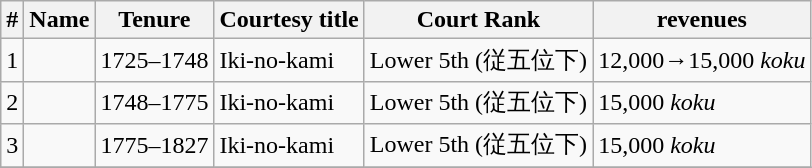<table class=wikitable>
<tr>
<th>#</th>
<th>Name</th>
<th>Tenure</th>
<th>Courtesy title</th>
<th>Court Rank</th>
<th>revenues</th>
</tr>
<tr>
<td>1</td>
<td></td>
<td>1725–1748</td>
<td>Iki-no-kami</td>
<td>Lower 5th (従五位下)</td>
<td>12,000→15,000 <em>koku</em></td>
</tr>
<tr>
<td>2</td>
<td></td>
<td>1748–1775</td>
<td>Iki-no-kami</td>
<td>Lower 5th (従五位下)</td>
<td>15,000 <em>koku</em></td>
</tr>
<tr>
<td>3</td>
<td></td>
<td>1775–1827</td>
<td>Iki-no-kami</td>
<td>Lower 5th (従五位下)</td>
<td>15,000 <em>koku</em></td>
</tr>
<tr>
</tr>
</table>
